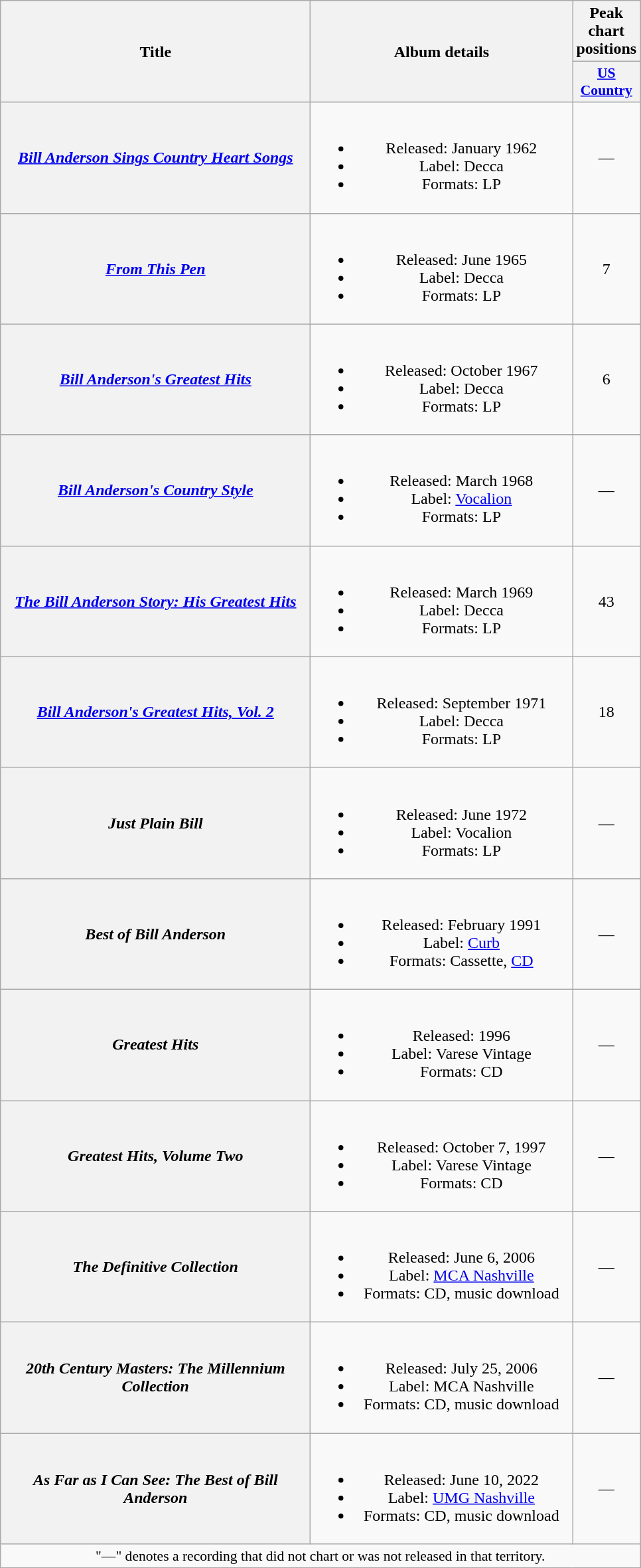<table class="wikitable plainrowheaders" style="text-align:center;" border="1">
<tr>
<th scope="col" rowspan="2" style="width:19em;">Title</th>
<th scope="col" rowspan="2" style="width:16em;">Album details</th>
<th scope="col" colspan="1">Peak<br>chart<br>positions</th>
</tr>
<tr>
<th scope="col" style="width:3em;font-size:90%;"><a href='#'>US<br>Country</a><br></th>
</tr>
<tr>
<th scope="row"><em><a href='#'>Bill Anderson Sings Country Heart Songs</a></em></th>
<td><br><ul><li>Released: January 1962</li><li>Label: Decca</li><li>Formats: LP</li></ul></td>
<td>—</td>
</tr>
<tr>
<th scope="row"><em><a href='#'>From This Pen</a></em></th>
<td><br><ul><li>Released: June 1965</li><li>Label: Decca</li><li>Formats: LP</li></ul></td>
<td>7</td>
</tr>
<tr>
<th scope="row"><em><a href='#'>Bill Anderson's Greatest Hits</a></em></th>
<td><br><ul><li>Released: October 1967</li><li>Label: Decca</li><li>Formats: LP</li></ul></td>
<td>6</td>
</tr>
<tr>
<th scope="row"><em><a href='#'>Bill Anderson's Country Style</a></em></th>
<td><br><ul><li>Released: March 1968</li><li>Label: <a href='#'>Vocalion</a></li><li>Formats: LP</li></ul></td>
<td>—</td>
</tr>
<tr>
<th scope="row"><em><a href='#'>The Bill Anderson Story: His Greatest Hits</a></em></th>
<td><br><ul><li>Released: March 1969</li><li>Label: Decca</li><li>Formats: LP</li></ul></td>
<td>43</td>
</tr>
<tr>
<th scope="row"><em><a href='#'>Bill Anderson's Greatest Hits, Vol. 2</a></em></th>
<td><br><ul><li>Released: September 1971</li><li>Label: Decca</li><li>Formats: LP</li></ul></td>
<td>18</td>
</tr>
<tr>
<th scope="row"><em>Just Plain Bill</em></th>
<td><br><ul><li>Released: June 1972</li><li>Label: Vocalion</li><li>Formats: LP</li></ul></td>
<td>—</td>
</tr>
<tr>
<th scope="row"><em>Best of Bill Anderson</em></th>
<td><br><ul><li>Released: February 1991</li><li>Label: <a href='#'>Curb</a></li><li>Formats: Cassette, <a href='#'>CD</a></li></ul></td>
<td>—</td>
</tr>
<tr>
<th scope="row"><em>Greatest Hits</em></th>
<td><br><ul><li>Released: 1996</li><li>Label: Varese Vintage</li><li>Formats: CD</li></ul></td>
<td>—</td>
</tr>
<tr>
<th scope="row"><em>Greatest Hits, Volume Two</em></th>
<td><br><ul><li>Released: October 7, 1997</li><li>Label: Varese Vintage</li><li>Formats: CD</li></ul></td>
<td>—</td>
</tr>
<tr>
<th scope="row"><em>The Definitive Collection</em></th>
<td><br><ul><li>Released: June 6, 2006</li><li>Label: <a href='#'>MCA Nashville</a></li><li>Formats: CD, music download</li></ul></td>
<td>—</td>
</tr>
<tr>
<th scope="row"><em>20th Century Masters: The Millennium Collection</em></th>
<td><br><ul><li>Released: July 25, 2006</li><li>Label: MCA Nashville</li><li>Formats: CD, music download</li></ul></td>
<td>—</td>
</tr>
<tr>
<th scope="row"><em>As Far as I Can See: The Best of Bill Anderson</em></th>
<td><br><ul><li>Released: June 10, 2022</li><li>Label: <a href='#'>UMG Nashville</a></li><li>Formats: CD, music download</li></ul></td>
<td>—</td>
</tr>
<tr>
<td colspan="3" style="font-size:90%">"—" denotes a recording that did not chart or was not released in that territory.</td>
</tr>
</table>
